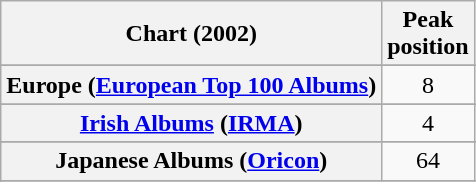<table class="wikitable sortable plainrowheaders" style="text-align:center">
<tr>
<th>Chart (2002)</th>
<th>Peak<br>position</th>
</tr>
<tr>
</tr>
<tr>
</tr>
<tr>
</tr>
<tr>
</tr>
<tr>
</tr>
<tr>
</tr>
<tr>
</tr>
<tr>
<th scope="row">Europe (<a href='#'>European Top 100 Albums</a>)</th>
<td>8</td>
</tr>
<tr>
</tr>
<tr>
</tr>
<tr>
</tr>
<tr>
</tr>
<tr>
<th scope="row"><a href='#'>Irish Albums</a> (<a href='#'>IRMA</a>)</th>
<td align="center">4</td>
</tr>
<tr>
</tr>
<tr>
<th scope="row">Japanese Albums (<a href='#'>Oricon</a>)</th>
<td align="center">64</td>
</tr>
<tr>
</tr>
<tr>
</tr>
<tr>
</tr>
<tr>
</tr>
<tr>
</tr>
<tr>
</tr>
<tr>
</tr>
<tr>
</tr>
</table>
